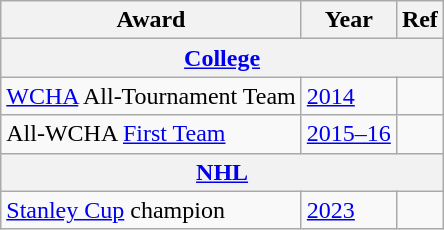<table class="wikitable">
<tr>
<th>Award</th>
<th>Year</th>
<th>Ref</th>
</tr>
<tr>
<th colspan="3"><a href='#'>College</a></th>
</tr>
<tr>
<td><a href='#'>WCHA</a> All-Tournament Team</td>
<td><a href='#'>2014</a></td>
<td></td>
</tr>
<tr>
<td>All-WCHA <a href='#'>First Team</a></td>
<td><a href='#'>2015–16</a></td>
<td></td>
</tr>
<tr>
<th colspan="3"><a href='#'>NHL</a></th>
</tr>
<tr>
<td><a href='#'>Stanley Cup</a> champion</td>
<td><a href='#'>2023</a></td>
<td></td>
</tr>
</table>
